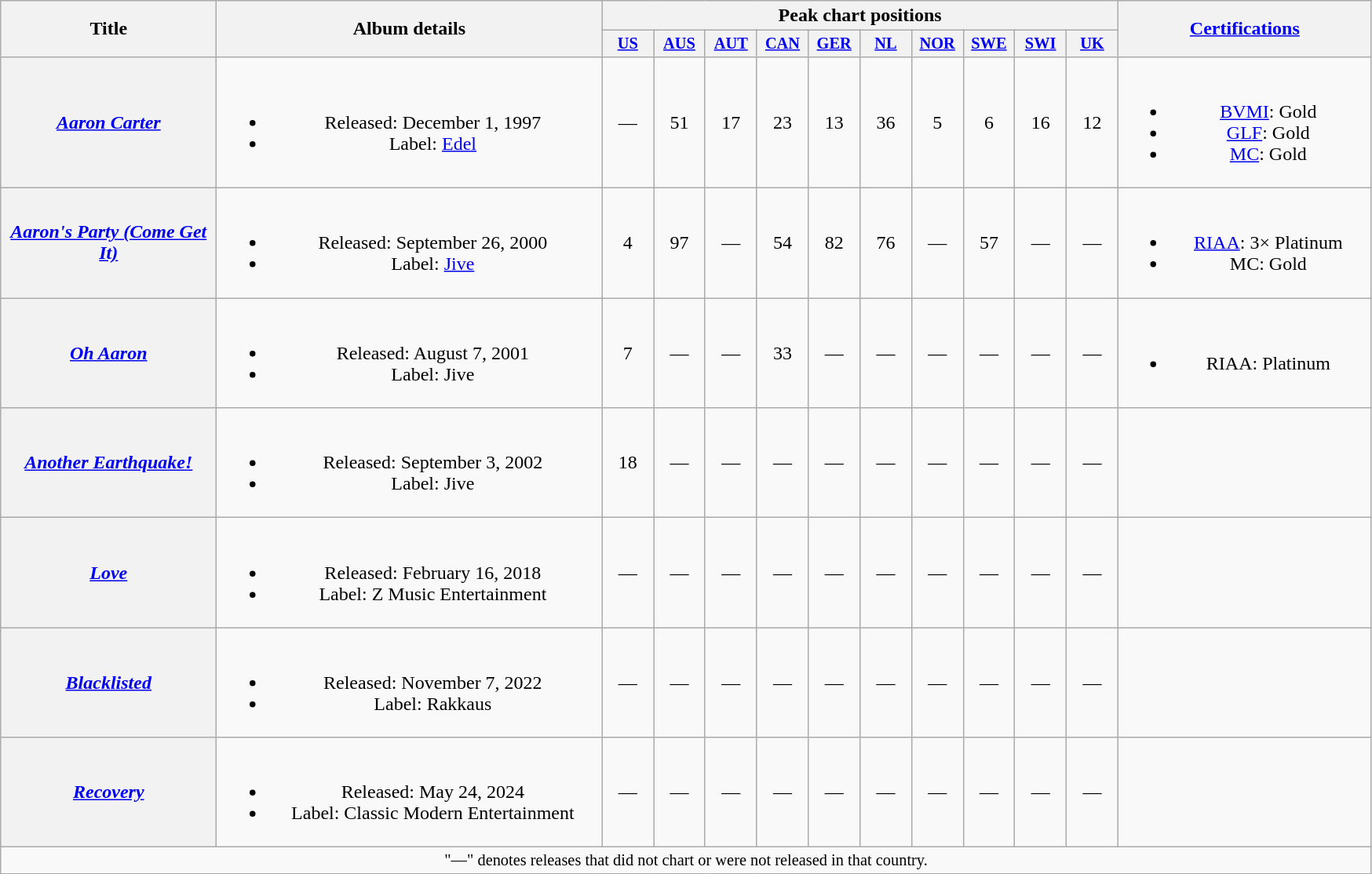<table class="wikitable plainrowheaders" style="text-align:center;">
<tr>
<th scope="col" rowspan="2" style="width:11em;">Title</th>
<th scope="col" rowspan="2" style="width:20em;">Album details</th>
<th scope="col" colspan="10">Peak chart positions</th>
<th scope="col" rowspan="2" style="width:13em;"><a href='#'>Certifications</a></th>
</tr>
<tr>
<th scope="col" style="width:2.75em;font-size:85%;"><a href='#'>US</a><br></th>
<th scope="col" style="width:2.75em;font-size:85%;"><a href='#'>AUS</a><br></th>
<th scope="col" style="width:2.75em;font-size:85%;"><a href='#'>AUT</a><br></th>
<th scope="col" style="width:2.75em;font-size:85%;"><a href='#'>CAN</a><br></th>
<th scope="col" style="width:2.75em;font-size:85%;"><a href='#'>GER</a><br></th>
<th scope="col" style="width:2.75em;font-size:85%;"><a href='#'>NL</a><br></th>
<th scope="col" style="width:2.75em;font-size:85%;"><a href='#'>NOR</a><br></th>
<th scope="col" style="width:2.75em;font-size:85%;"><a href='#'>SWE</a><br></th>
<th scope="col" style="width:2.75em;font-size:85%;"><a href='#'>SWI</a><br></th>
<th scope="col" style="width:2.75em;font-size:85%;"><a href='#'>UK</a><br></th>
</tr>
<tr>
<th scope="row"><em><a href='#'>Aaron Carter</a></em></th>
<td><br><ul><li>Released: December 1, 1997</li><li>Label: <a href='#'>Edel</a></li></ul></td>
<td>—</td>
<td>51</td>
<td>17</td>
<td>23</td>
<td>13</td>
<td>36</td>
<td>5</td>
<td>6</td>
<td>16</td>
<td>12</td>
<td><br><ul><li><a href='#'>BVMI</a>: Gold</li><li><a href='#'>GLF</a>: Gold</li><li><a href='#'>MC</a>: Gold</li></ul></td>
</tr>
<tr>
<th scope="row"><em><a href='#'>Aaron's Party (Come Get It)</a></em></th>
<td><br><ul><li>Released: September 26, 2000</li><li>Label: <a href='#'>Jive</a></li></ul></td>
<td>4</td>
<td>97</td>
<td>—</td>
<td>54</td>
<td>82</td>
<td>76</td>
<td>—</td>
<td>57</td>
<td>—</td>
<td>—</td>
<td><br><ul><li><a href='#'>RIAA</a>: 3× Platinum</li><li>MC: Gold</li></ul></td>
</tr>
<tr>
<th scope="row"><em><a href='#'>Oh Aaron</a></em></th>
<td><br><ul><li>Released: August 7, 2001</li><li>Label: Jive</li></ul></td>
<td>7</td>
<td>—</td>
<td>—</td>
<td>33</td>
<td>—</td>
<td>—</td>
<td>—</td>
<td>—</td>
<td>—</td>
<td>—</td>
<td><br><ul><li>RIAA: Platinum</li></ul></td>
</tr>
<tr>
<th scope="row"><em><a href='#'>Another Earthquake!</a></em></th>
<td><br><ul><li>Released: September 3, 2002</li><li>Label: Jive</li></ul></td>
<td>18</td>
<td>—</td>
<td>—</td>
<td>—</td>
<td>—</td>
<td>—</td>
<td>—</td>
<td>—</td>
<td>—</td>
<td>—</td>
<td></td>
</tr>
<tr>
<th scope="row"><em><a href='#'>Love</a></em></th>
<td><br><ul><li>Released: February 16, 2018</li><li>Label: Z Music Entertainment</li></ul></td>
<td>—</td>
<td>—</td>
<td>—</td>
<td>—</td>
<td>—</td>
<td>—</td>
<td>—</td>
<td>—</td>
<td>—</td>
<td>—</td>
<td></td>
</tr>
<tr>
<th scope="row"><em><a href='#'> Blacklisted</a></em></th>
<td><br><ul><li>Released: November 7, 2022</li><li>Label: Rakkaus</li></ul></td>
<td>—</td>
<td>—</td>
<td>—</td>
<td>—</td>
<td>—</td>
<td>—</td>
<td>—</td>
<td>—</td>
<td>—</td>
<td>—</td>
<td></td>
</tr>
<tr>
<th scope="row"><em><a href='#'> Recovery</a></em></th>
<td><br><ul><li>Released: May 24, 2024</li><li>Label: Classic Modern Entertainment</li></ul></td>
<td>—</td>
<td>—</td>
<td>—</td>
<td>—</td>
<td>—</td>
<td>—</td>
<td>—</td>
<td>—</td>
<td>—</td>
<td>—</td>
<td></td>
</tr>
<tr>
<td colspan="13" style="font-size:85%;">"—" denotes releases that did not chart or were not released in that country.</td>
</tr>
</table>
